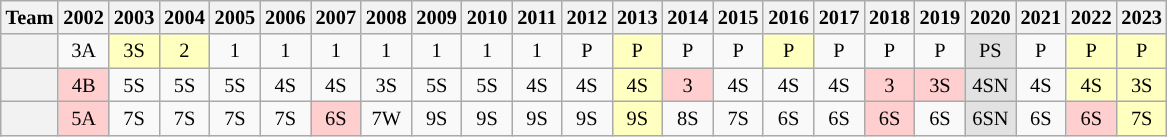<table class="wikitable" style="font-size:85%; text-align: center;">
<tr>
<th scope="col">Team</th>
<th scope="col">2002</th>
<th scope="col">2003</th>
<th scope="col">2004</th>
<th scope="col">2005</th>
<th scope="col">2006</th>
<th scope="col">2007</th>
<th scope="col">2008</th>
<th scope="col">2009</th>
<th scope="col">2010</th>
<th scope="col">2011</th>
<th scope="col">2012</th>
<th scope="col">2013</th>
<th scope="col">2014</th>
<th scope="col">2015</th>
<th scope="col">2016</th>
<th scope="col">2017</th>
<th scope="col">2018</th>
<th scope="col">2019</th>
<th scope="col">2020</th>
<th scope="col">2021</th>
<th scope="col">2022</th>
<th scope="col">2023</th>
</tr>
<tr>
<th scope="row"></th>
<td>3A</td>
<td bgcolor="#ffffbf">3S</td>
<td bgcolor="#ffffbf">2</td>
<td>1</td>
<td>1</td>
<td>1</td>
<td>1</td>
<td>1</td>
<td>1</td>
<td>1</td>
<td>P</td>
<td bgcolor="#ffffbf">P</td>
<td>P</td>
<td>P</td>
<td bgcolor="#ffffbf">P</td>
<td>P</td>
<td>P</td>
<td>P</td>
<td bgcolor="#e2e2e2">PS</td>
<td>P</td>
<td bgcolor="#ffffbf">P</td>
<td bgcolor="#ffffbf">P</td>
</tr>
<tr>
<th scope="row"></th>
<td bgcolor="#ffcfcf">4B</td>
<td>5S</td>
<td>5S</td>
<td>5S</td>
<td>4S</td>
<td>4S</td>
<td>3S</td>
<td>5S</td>
<td>5S</td>
<td>4S</td>
<td>4S</td>
<td bgcolor="#ffffbf">4S</td>
<td bgcolor="#ffcfcf">3</td>
<td>4S</td>
<td>4S</td>
<td>4S</td>
<td bgcolor="#ffcfcf">3</td>
<td bgcolor="#ffcfcf">3S</td>
<td bgcolor="#e2e2e2">4SN</td>
<td>4S</td>
<td bgcolor="#ffffbf">4S</td>
<td bgcolor="#ffffbf">3S</td>
</tr>
<tr>
<th scope="row"></th>
<td bgcolor="#ffcfcf">5A</td>
<td>7S</td>
<td>7S</td>
<td>7S</td>
<td>7S</td>
<td bgcolor="#ffcfcf">6S</td>
<td>7W</td>
<td>9S</td>
<td>9S</td>
<td>9S</td>
<td>9S</td>
<td bgcolor="#ffffbf">9S</td>
<td>8S</td>
<td>7S</td>
<td>6S</td>
<td>6S</td>
<td bgcolor="#ffcfcf">6S</td>
<td>6S</td>
<td bgcolor="#e2e2e2">6SN</td>
<td>6S</td>
<td bgcolor="#ffcfcf">6S</td>
<td bgcolor="#ffffbf">7S</td>
</tr>
</table>
